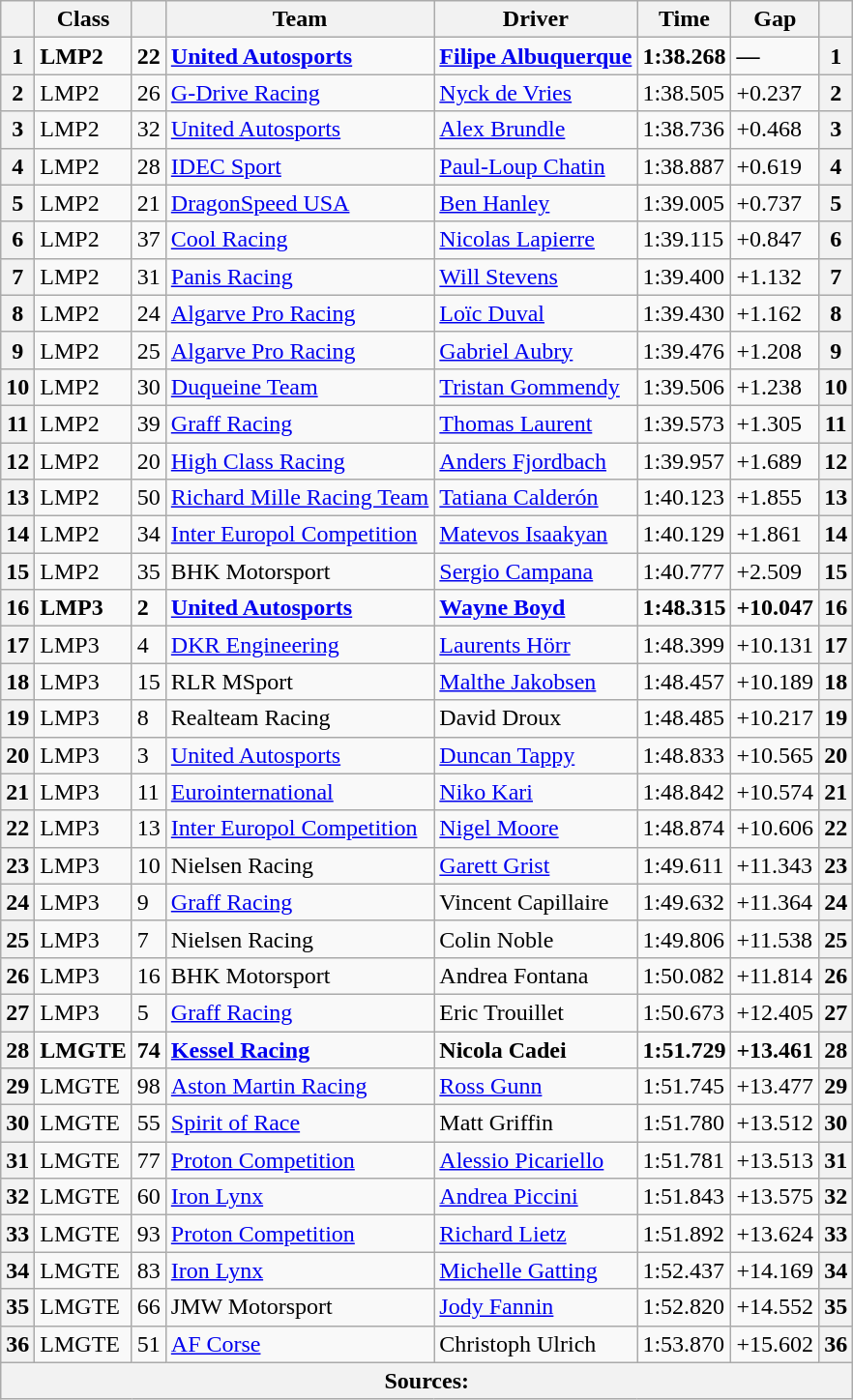<table class="wikitable">
<tr>
<th></th>
<th>Class</th>
<th></th>
<th>Team</th>
<th>Driver</th>
<th>Time</th>
<th>Gap</th>
<th></th>
</tr>
<tr style="font-weight:bold;">
<th>1</th>
<td>LMP2</td>
<td>22</td>
<td> <a href='#'>United Autosports</a></td>
<td> <a href='#'>Filipe Albuquerque</a></td>
<td>1:38.268</td>
<td>—</td>
<th>1</th>
</tr>
<tr>
<th>2</th>
<td>LMP2</td>
<td>26</td>
<td> <a href='#'>G-Drive Racing</a></td>
<td> <a href='#'>Nyck de Vries</a></td>
<td>1:38.505</td>
<td>+0.237</td>
<th>2</th>
</tr>
<tr>
<th>3</th>
<td>LMP2</td>
<td>32</td>
<td> <a href='#'>United Autosports</a></td>
<td> <a href='#'>Alex Brundle</a></td>
<td>1:38.736</td>
<td>+0.468</td>
<th>3</th>
</tr>
<tr>
<th>4</th>
<td>LMP2</td>
<td>28</td>
<td> <a href='#'>IDEC Sport</a></td>
<td> <a href='#'>Paul-Loup Chatin</a></td>
<td>1:38.887</td>
<td>+0.619</td>
<th>4</th>
</tr>
<tr>
<th>5</th>
<td>LMP2</td>
<td>21</td>
<td> <a href='#'>DragonSpeed USA</a></td>
<td> <a href='#'>Ben Hanley</a></td>
<td>1:39.005</td>
<td>+0.737</td>
<th>5</th>
</tr>
<tr>
<th>6</th>
<td>LMP2</td>
<td>37</td>
<td> <a href='#'>Cool Racing</a></td>
<td> <a href='#'>Nicolas Lapierre</a></td>
<td>1:39.115</td>
<td>+0.847</td>
<th>6</th>
</tr>
<tr>
<th>7</th>
<td>LMP2</td>
<td>31</td>
<td> <a href='#'>Panis Racing</a></td>
<td> <a href='#'>Will Stevens</a></td>
<td>1:39.400</td>
<td>+1.132</td>
<th>7</th>
</tr>
<tr>
<th>8</th>
<td>LMP2</td>
<td>24</td>
<td> <a href='#'>Algarve Pro Racing</a></td>
<td> <a href='#'>Loïc Duval</a></td>
<td>1:39.430</td>
<td>+1.162</td>
<th>8</th>
</tr>
<tr>
<th>9</th>
<td>LMP2</td>
<td>25</td>
<td> <a href='#'>Algarve Pro Racing</a></td>
<td> <a href='#'>Gabriel Aubry</a></td>
<td>1:39.476</td>
<td>+1.208</td>
<th>9</th>
</tr>
<tr>
<th>10</th>
<td>LMP2</td>
<td>30</td>
<td> <a href='#'>Duqueine Team</a></td>
<td> <a href='#'>Tristan Gommendy</a></td>
<td>1:39.506</td>
<td>+1.238</td>
<th>10</th>
</tr>
<tr>
<th>11</th>
<td>LMP2</td>
<td>39</td>
<td> <a href='#'>Graff Racing</a></td>
<td> <a href='#'>Thomas Laurent</a></td>
<td>1:39.573</td>
<td>+1.305</td>
<th>11</th>
</tr>
<tr>
<th>12</th>
<td>LMP2</td>
<td>20</td>
<td> <a href='#'>High Class Racing</a></td>
<td> <a href='#'>Anders Fjordbach</a></td>
<td>1:39.957</td>
<td>+1.689</td>
<th>12</th>
</tr>
<tr>
<th>13</th>
<td>LMP2</td>
<td>50</td>
<td> <a href='#'>Richard Mille Racing Team</a></td>
<td> <a href='#'>Tatiana Calderón</a></td>
<td>1:40.123</td>
<td>+1.855</td>
<th>13</th>
</tr>
<tr>
<th>14</th>
<td>LMP2</td>
<td>34</td>
<td> <a href='#'>Inter Europol Competition</a></td>
<td> <a href='#'>Matevos Isaakyan</a></td>
<td>1:40.129</td>
<td>+1.861</td>
<th>14</th>
</tr>
<tr>
<th>15</th>
<td>LMP2</td>
<td>35</td>
<td> BHK Motorsport</td>
<td> <a href='#'>Sergio Campana</a></td>
<td>1:40.777</td>
<td>+2.509</td>
<th>15</th>
</tr>
<tr style="font-weight:bold;">
<th>16</th>
<td>LMP3</td>
<td>2</td>
<td> <a href='#'>United Autosports</a></td>
<td> <a href='#'>Wayne Boyd</a></td>
<td>1:48.315</td>
<td>+10.047</td>
<th>16</th>
</tr>
<tr>
<th>17</th>
<td>LMP3</td>
<td>4</td>
<td> <a href='#'>DKR Engineering</a></td>
<td> <a href='#'>Laurents Hörr</a></td>
<td>1:48.399</td>
<td>+10.131</td>
<th>17</th>
</tr>
<tr>
<th>18</th>
<td>LMP3</td>
<td>15</td>
<td> RLR MSport</td>
<td> <a href='#'>Malthe Jakobsen</a></td>
<td>1:48.457</td>
<td>+10.189</td>
<th>18</th>
</tr>
<tr>
<th>19</th>
<td>LMP3</td>
<td>8</td>
<td> Realteam Racing</td>
<td> David Droux</td>
<td>1:48.485</td>
<td>+10.217</td>
<th>19</th>
</tr>
<tr>
<th>20</th>
<td>LMP3</td>
<td>3</td>
<td> <a href='#'>United Autosports</a></td>
<td> <a href='#'>Duncan Tappy</a></td>
<td>1:48.833</td>
<td>+10.565</td>
<th>20</th>
</tr>
<tr>
<th>21</th>
<td>LMP3</td>
<td>11</td>
<td> <a href='#'>Eurointernational</a></td>
<td> <a href='#'>Niko Kari</a></td>
<td>1:48.842</td>
<td>+10.574</td>
<th>21</th>
</tr>
<tr>
<th>22</th>
<td>LMP3</td>
<td>13</td>
<td> <a href='#'>Inter Europol Competition</a></td>
<td> <a href='#'>Nigel Moore</a></td>
<td>1:48.874</td>
<td>+10.606</td>
<th>22</th>
</tr>
<tr>
<th>23</th>
<td>LMP3</td>
<td>10</td>
<td> Nielsen Racing</td>
<td> <a href='#'>Garett Grist</a></td>
<td>1:49.611</td>
<td>+11.343</td>
<th>23</th>
</tr>
<tr>
<th>24</th>
<td>LMP3</td>
<td>9</td>
<td> <a href='#'>Graff Racing</a></td>
<td> Vincent Capillaire</td>
<td>1:49.632</td>
<td>+11.364</td>
<th>24</th>
</tr>
<tr>
<th>25</th>
<td>LMP3</td>
<td>7</td>
<td> Nielsen Racing</td>
<td> Colin Noble</td>
<td>1:49.806</td>
<td>+11.538</td>
<th>25</th>
</tr>
<tr>
<th>26</th>
<td>LMP3</td>
<td>16</td>
<td> BHK Motorsport</td>
<td> Andrea Fontana</td>
<td>1:50.082</td>
<td>+11.814</td>
<th>26</th>
</tr>
<tr>
<th>27</th>
<td>LMP3</td>
<td>5</td>
<td> <a href='#'>Graff Racing</a></td>
<td> Eric Trouillet</td>
<td>1:50.673</td>
<td>+12.405</td>
<th>27</th>
</tr>
<tr style="font-weight:bold;">
<th>28</th>
<td>LMGTE</td>
<td>74</td>
<td> <a href='#'>Kessel Racing</a></td>
<td> Nicola Cadei</td>
<td>1:51.729</td>
<td>+13.461</td>
<th>28</th>
</tr>
<tr>
<th>29</th>
<td>LMGTE</td>
<td>98</td>
<td> <a href='#'>Aston Martin Racing</a></td>
<td> <a href='#'>Ross Gunn</a></td>
<td>1:51.745</td>
<td>+13.477</td>
<th>29</th>
</tr>
<tr>
<th>30</th>
<td>LMGTE</td>
<td>55</td>
<td> <a href='#'>Spirit of Race</a></td>
<td> Matt Griffin</td>
<td>1:51.780</td>
<td>+13.512</td>
<th>30</th>
</tr>
<tr>
<th>31</th>
<td>LMGTE</td>
<td>77</td>
<td> <a href='#'>Proton Competition</a></td>
<td> <a href='#'>Alessio Picariello</a></td>
<td>1:51.781</td>
<td>+13.513</td>
<th>31</th>
</tr>
<tr>
<th>32</th>
<td>LMGTE</td>
<td>60</td>
<td> <a href='#'>Iron Lynx</a></td>
<td> <a href='#'>Andrea Piccini</a></td>
<td>1:51.843</td>
<td>+13.575</td>
<th>32</th>
</tr>
<tr>
<th>33</th>
<td>LMGTE</td>
<td>93</td>
<td> <a href='#'>Proton Competition</a></td>
<td> <a href='#'>Richard Lietz</a></td>
<td>1:51.892</td>
<td>+13.624</td>
<th>33</th>
</tr>
<tr>
<th>34</th>
<td>LMGTE</td>
<td>83</td>
<td> <a href='#'>Iron Lynx</a></td>
<td> <a href='#'>Michelle Gatting</a></td>
<td>1:52.437</td>
<td>+14.169</td>
<th>34</th>
</tr>
<tr>
<th>35</th>
<td>LMGTE</td>
<td>66</td>
<td> JMW Motorsport</td>
<td> <a href='#'>Jody Fannin</a></td>
<td>1:52.820</td>
<td>+14.552</td>
<th>35</th>
</tr>
<tr>
<th>36</th>
<td>LMGTE</td>
<td>51</td>
<td> <a href='#'>AF Corse</a></td>
<td> Christoph Ulrich</td>
<td>1:53.870</td>
<td>+15.602</td>
<th>36</th>
</tr>
<tr>
<th colspan="8">Sources:</th>
</tr>
</table>
